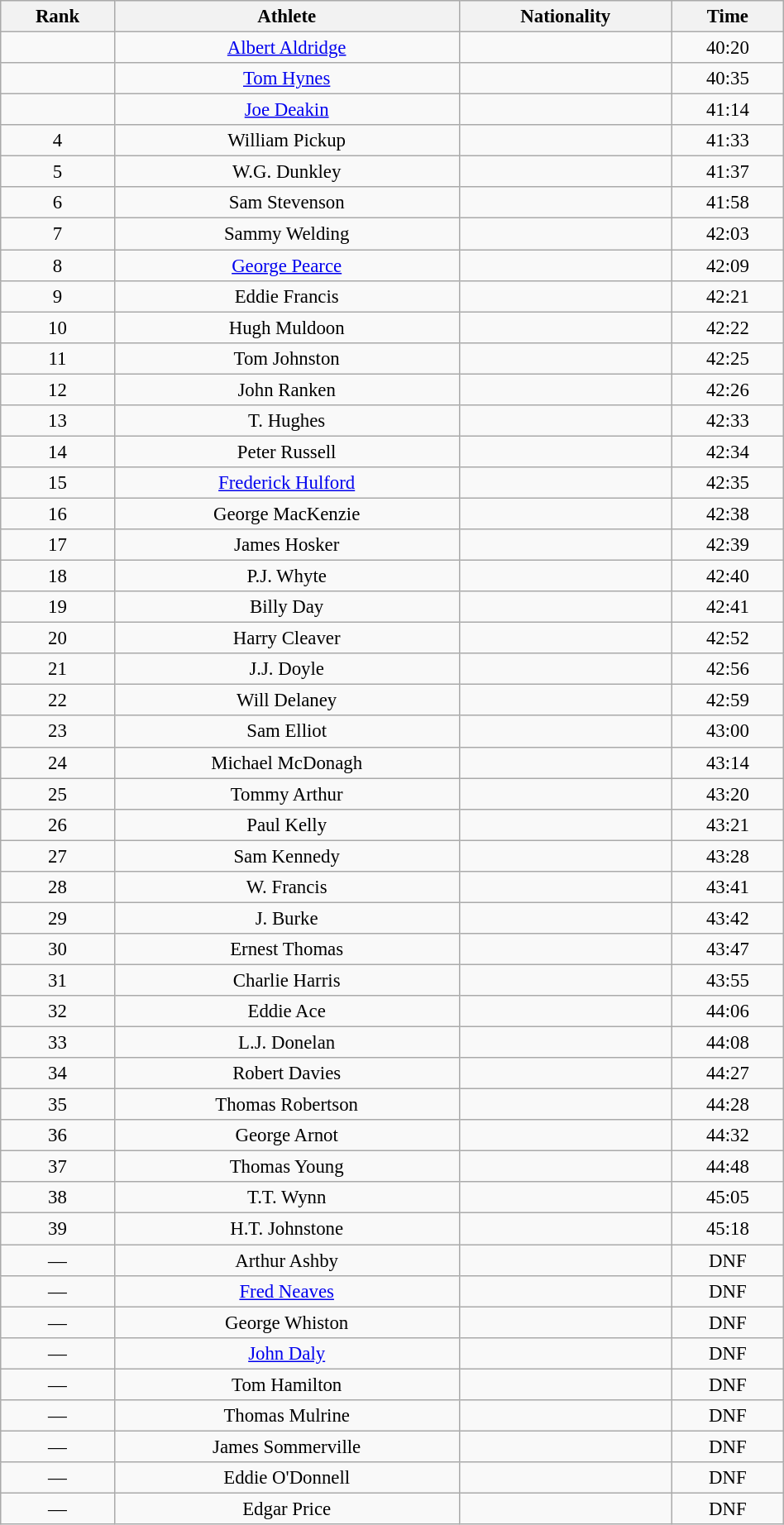<table class="wikitable sortable" style=" text-align:center; font-size:95%;" width="50%">
<tr>
<th>Rank</th>
<th>Athlete</th>
<th>Nationality</th>
<th>Time</th>
</tr>
<tr>
<td align=center></td>
<td><a href='#'>Albert Aldridge</a></td>
<td></td>
<td>40:20</td>
</tr>
<tr>
<td align=center></td>
<td><a href='#'>Tom Hynes</a></td>
<td></td>
<td>40:35</td>
</tr>
<tr>
<td align=center></td>
<td><a href='#'>Joe Deakin</a></td>
<td></td>
<td>41:14</td>
</tr>
<tr>
<td align=center>4</td>
<td>William Pickup</td>
<td></td>
<td>41:33</td>
</tr>
<tr>
<td align=center>5</td>
<td>W.G. Dunkley</td>
<td></td>
<td>41:37</td>
</tr>
<tr>
<td align=center>6</td>
<td>Sam Stevenson</td>
<td></td>
<td>41:58</td>
</tr>
<tr>
<td align=center>7</td>
<td>Sammy Welding</td>
<td></td>
<td>42:03</td>
</tr>
<tr>
<td align=center>8</td>
<td><a href='#'>George Pearce</a></td>
<td></td>
<td>42:09</td>
</tr>
<tr>
<td align=center>9</td>
<td>Eddie Francis</td>
<td></td>
<td>42:21</td>
</tr>
<tr>
<td align=center>10</td>
<td>Hugh Muldoon</td>
<td></td>
<td>42:22</td>
</tr>
<tr>
<td align=center>11</td>
<td>Tom Johnston</td>
<td></td>
<td>42:25</td>
</tr>
<tr>
<td align=center>12</td>
<td>John Ranken</td>
<td></td>
<td>42:26</td>
</tr>
<tr>
<td align=center>13</td>
<td>T. Hughes</td>
<td></td>
<td>42:33</td>
</tr>
<tr>
<td align=center>14</td>
<td>Peter Russell</td>
<td></td>
<td>42:34</td>
</tr>
<tr>
<td align=center>15</td>
<td><a href='#'>Frederick Hulford</a></td>
<td></td>
<td>42:35</td>
</tr>
<tr>
<td align=center>16</td>
<td>George MacKenzie</td>
<td></td>
<td>42:38</td>
</tr>
<tr>
<td align=center>17</td>
<td>James Hosker</td>
<td></td>
<td>42:39</td>
</tr>
<tr>
<td align=center>18</td>
<td>P.J. Whyte</td>
<td></td>
<td>42:40</td>
</tr>
<tr>
<td align=center>19</td>
<td>Billy Day</td>
<td></td>
<td>42:41</td>
</tr>
<tr>
<td align=center>20</td>
<td>Harry Cleaver</td>
<td></td>
<td>42:52</td>
</tr>
<tr>
<td align=center>21</td>
<td>J.J. Doyle</td>
<td></td>
<td>42:56</td>
</tr>
<tr>
<td align=center>22</td>
<td>Will Delaney</td>
<td></td>
<td>42:59</td>
</tr>
<tr>
<td align=center>23</td>
<td>Sam Elliot</td>
<td></td>
<td>43:00</td>
</tr>
<tr>
<td align=center>24</td>
<td>Michael McDonagh</td>
<td></td>
<td>43:14</td>
</tr>
<tr>
<td align=center>25</td>
<td>Tommy Arthur</td>
<td></td>
<td>43:20</td>
</tr>
<tr>
<td align=center>26</td>
<td>Paul Kelly</td>
<td></td>
<td>43:21</td>
</tr>
<tr>
<td align=center>27</td>
<td>Sam Kennedy</td>
<td></td>
<td>43:28</td>
</tr>
<tr>
<td align=center>28</td>
<td>W. Francis</td>
<td></td>
<td>43:41</td>
</tr>
<tr>
<td align=center>29</td>
<td>J. Burke</td>
<td></td>
<td>43:42</td>
</tr>
<tr>
<td align=center>30</td>
<td>Ernest Thomas</td>
<td></td>
<td>43:47</td>
</tr>
<tr>
<td align=center>31</td>
<td>Charlie Harris</td>
<td></td>
<td>43:55</td>
</tr>
<tr>
<td align=center>32</td>
<td>Eddie Ace</td>
<td></td>
<td>44:06</td>
</tr>
<tr>
<td align=center>33</td>
<td>L.J. Donelan</td>
<td></td>
<td>44:08</td>
</tr>
<tr>
<td align=center>34</td>
<td>Robert Davies</td>
<td></td>
<td>44:27</td>
</tr>
<tr>
<td align=center>35</td>
<td>Thomas Robertson</td>
<td></td>
<td>44:28</td>
</tr>
<tr>
<td align=center>36</td>
<td>George Arnot</td>
<td></td>
<td>44:32</td>
</tr>
<tr>
<td align=center>37</td>
<td>Thomas Young</td>
<td></td>
<td>44:48</td>
</tr>
<tr>
<td align=center>38</td>
<td>T.T. Wynn</td>
<td></td>
<td>45:05</td>
</tr>
<tr>
<td align=center>39</td>
<td>H.T. Johnstone</td>
<td></td>
<td>45:18</td>
</tr>
<tr>
<td align=center>—</td>
<td>Arthur Ashby</td>
<td></td>
<td>DNF</td>
</tr>
<tr>
<td align=center>—</td>
<td><a href='#'>Fred Neaves</a></td>
<td></td>
<td>DNF</td>
</tr>
<tr>
<td align=center>—</td>
<td>George Whiston</td>
<td></td>
<td>DNF</td>
</tr>
<tr>
<td align=center>—</td>
<td><a href='#'>John Daly</a></td>
<td></td>
<td>DNF</td>
</tr>
<tr>
<td align=center>—</td>
<td>Tom Hamilton</td>
<td></td>
<td>DNF</td>
</tr>
<tr>
<td align=center>—</td>
<td>Thomas Mulrine</td>
<td></td>
<td>DNF</td>
</tr>
<tr>
<td align=center>—</td>
<td>James Sommerville</td>
<td></td>
<td>DNF</td>
</tr>
<tr>
<td align=center>—</td>
<td>Eddie O'Donnell</td>
<td></td>
<td>DNF</td>
</tr>
<tr>
<td align=center>—</td>
<td>Edgar Price</td>
<td></td>
<td>DNF</td>
</tr>
</table>
